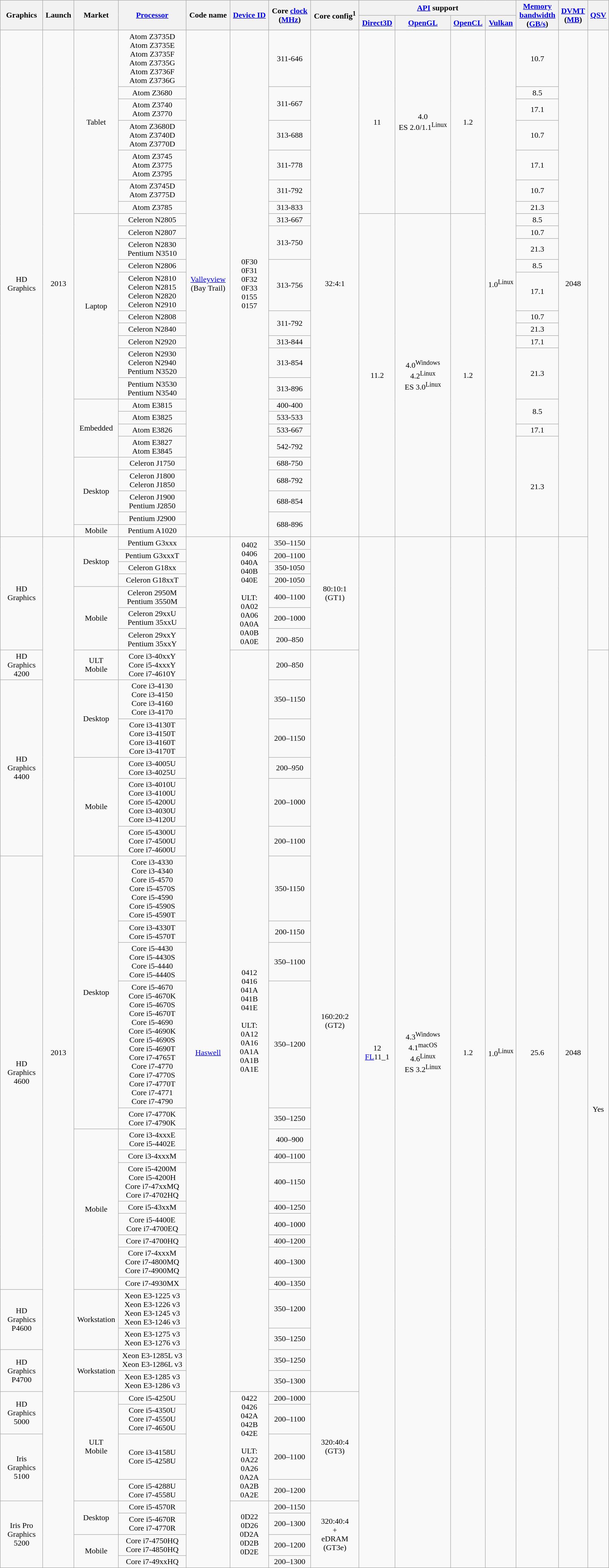<table class="wikitable sortable mw-datatable sticky-header-multi sort-under" style="text-align:center;">
<tr>
<th rowspan="2" style="width:7%">Graphics</th>
<th rowspan="2">Launch</th>
<th rowspan="2">Market</th>
<th rowspan="2"><a href='#'>Processor</a></th>
<th rowspan="2">Code name</th>
<th rowspan="2"><a href='#'>Device ID</a></th>
<th rowspan="2">Core <a href='#'>clock</a> <br> (<a href='#'>MHz</a>)</th>
<th rowspan="2">Core config<sup>1</sup></th>
<th colspan="4"><a href='#'>API</a> support</th>
<th rowspan="2"><a href='#'>Memory <br> bandwidth</a><br>(<a href='#'>GB/s</a>)</th>
<th rowspan="2"><a href='#'>DVMT</a> <br>(<a href='#'>MB</a>)</th>
<th rowspan="2"><a href='#'>QSV</a></th>
</tr>
<tr>
<th><a href='#'>Direct3D</a></th>
<th><a href='#'>OpenGL</a></th>
<th><a href='#'>OpenCL</a></th>
<th><a href='#'>Vulkan</a></th>
</tr>
<tr>
<td rowspan="26">HD Graphics</td>
<td rowspan="26">2013</td>
<td rowspan="7">Tablet</td>
<td>Atom Z3735D <br> Atom Z3735E <br> Atom Z3735F <br> Atom Z3735G <br> Atom Z3736F <br> Atom Z3736G</td>
<td rowspan="26"><a href='#'>Valleyview</a> <br> (Bay Trail)</td>
<td rowspan="26">0F30<br> 0F31<br> 0F32<br> 0F33<br> 0155<br> 0157</td>
<td>311-646</td>
<td rowspan="26">32:4:1</td>
<td rowspan="7">11</td>
<td rowspan="7">4.0<br> ES 2.0/1.1<sup>Linux</sup></td>
<td rowspan="7">1.2</td>
<td rowspan="26">1.0<sup>Linux</sup></td>
<td>10.7</td>
<td rowspan="26">2048</td>
</tr>
<tr>
<td>Atom Z3680</td>
<td rowspan="2">311-667</td>
<td>8.5</td>
</tr>
<tr>
<td>Atom Z3740 <br> Atom Z3770</td>
<td>17.1</td>
</tr>
<tr>
<td>Atom Z3680D <br> Atom Z3740D <br> Atom Z3770D</td>
<td>313-688</td>
<td>10.7</td>
</tr>
<tr>
<td>Atom Z3745 <br> Atom Z3775 <br> Atom Z3795</td>
<td>311-778</td>
<td>17.1</td>
</tr>
<tr>
<td>Atom Z3745D <br> Atom Z3775D</td>
<td>311-792</td>
<td>10.7</td>
</tr>
<tr>
<td>Atom Z3785</td>
<td>313-833</td>
<td>21.3</td>
</tr>
<tr>
<td rowspan="10">Laptop</td>
<td>Celeron N2805</td>
<td>313-667</td>
<td rowspan="19">11.2</td>
<td rowspan="19">4.0<sup>Windows</sup> <br> 4.2<sup>Linux</sup> <br> ES 3.0<sup>Linux</sup></td>
<td rowspan="19">1.2</td>
<td>8.5</td>
</tr>
<tr>
<td>Celeron N2807</td>
<td rowspan="2">313-750</td>
<td>10.7</td>
</tr>
<tr>
<td>Celeron N2830 <br> Pentium N3510</td>
<td>21.3</td>
</tr>
<tr>
<td>Celeron N2806</td>
<td rowspan="2">313-756</td>
<td>8.5</td>
</tr>
<tr>
<td>Celeron N2810 <br> Celeron N2815 <br> Celeron N2820 <br> Celeron N2910</td>
<td>17.1</td>
</tr>
<tr>
<td>Celeron N2808</td>
<td rowspan="2">311-792</td>
<td>10.7</td>
</tr>
<tr>
<td>Celeron N2840</td>
<td>21.3</td>
</tr>
<tr>
<td>Celeron N2920</td>
<td>313-844</td>
<td>17.1</td>
</tr>
<tr>
<td>Celeron N2930 <br> Celeron N2940 <br> Pentium N3520</td>
<td>313-854</td>
<td rowspan="2">21.3</td>
</tr>
<tr>
<td>Pentium N3530 <br> Pentium N3540</td>
<td>313-896</td>
</tr>
<tr>
<td rowspan="4">Embedded</td>
<td>Atom E3815</td>
<td>400-400</td>
<td rowspan="2">8.5</td>
</tr>
<tr>
<td>Atom E3825</td>
<td>533-533</td>
</tr>
<tr>
<td>Atom E3826</td>
<td>533-667</td>
<td>17.1</td>
</tr>
<tr>
<td>Atom E3827 <br> Atom E3845</td>
<td>542-792</td>
<td rowspan="6">21.3</td>
</tr>
<tr>
<td rowspan="4">Desktop</td>
<td>Celeron J1750</td>
<td>688-750</td>
</tr>
<tr>
<td>Celeron J1800 <br> Celeron J1850</td>
<td>688-792</td>
</tr>
<tr>
<td>Celeron J1900 <br> Pentium J2850</td>
<td>688-854</td>
</tr>
<tr>
<td>Pentium J2900</td>
<td rowspan="2">688-896</td>
</tr>
<tr>
<td>Mobile</td>
<td>Pentium A1020</td>
</tr>
<tr>
<td rowspan="7">HD Graphics</td>
<td rowspan="38">2013</td>
<td rowspan="4">Desktop</td>
<td>Pentium G3xxx</td>
<td rowspan="38"><a href='#'>Haswell</a></td>
<td rowspan="7">0402<br>0406<br>040A<br>040B<br>040E<br><br>ULT:<br>0A02<br>0A06<br>0A0A<br>0A0B<br>0A0E</td>
<td>350–1150</td>
<td rowspan="7">80:10:1<br>(GT1)</td>
<td rowspan="38">12 <br> <a href='#'>FL</a>11_1</td>
<td rowspan="38">4.3<sup>Windows</sup> <br> 4.1<sup>macOS</sup> <br> 4.6<sup>Linux</sup> <br> ES 3.2<sup>Linux</sup></td>
<td rowspan="38">1.2</td>
<td rowspan="38">1.0<sup>Linux</sup></td>
<td rowspan="38">25.6</td>
<td rowspan="38">2048</td>
</tr>
<tr>
<td>Pentium G3xxxT</td>
<td>200–1100</td>
</tr>
<tr>
<td>Celeron G18xx</td>
<td>350-1050</td>
</tr>
<tr>
<td>Celeron G18xxT</td>
<td>200-1050</td>
</tr>
<tr>
<td rowspan="3">Mobile</td>
<td>Celeron 2950M<br>Pentium 3550M</td>
<td>400–1100</td>
</tr>
<tr>
<td>Celeron 29xxU<br>Pentium 35xxU</td>
<td>200–1000</td>
</tr>
<tr>
<td>Celeron 29xxY<br>Pentium 35xxY</td>
<td>200–850</td>
</tr>
<tr>
<td>HD Graphics 4200</td>
<td>ULT<br> Mobile</td>
<td>Core i3-40xxY<br>Core i5-4xxxY<br>Core i7-4610Y</td>
<td rowspan="23">0412<br>0416<br>041A<br>041B<br>041E<br><br>ULT:<br>0A12<br>0A16<br>0A1A<br>0A1B<br>0A1E</td>
<td>200–850</td>
<td rowspan="23">160:20:2<br>(GT2)</td>
<td rowspan="31">Yes</td>
</tr>
<tr>
<td rowspan="5">HD Graphics 4400</td>
<td rowspan="2">Desktop</td>
<td>Core i3-4130<br>Core i3-4150<br>Core i3-4160<br>Core i3-4170</td>
<td>350–1150</td>
</tr>
<tr>
<td>Core i3-4130T<br>Core i3-4150T<br>Core i3-4160T<br>Core i3-4170T</td>
<td>200–1150</td>
</tr>
<tr>
<td rowspan="3">Mobile</td>
<td>Core i3-4005U<br>Core i3-4025U</td>
<td>200–950</td>
</tr>
<tr>
<td>Core i3-4010U<br>Core i3-4100U<br>Core i5-4200U<br>Core i3-4030U<br>Core i3-4120U</td>
<td>200–1000</td>
</tr>
<tr>
<td>Core i5-4300U<br> Core i7-4500U<br> Core i7-4600U</td>
<td>200–1100</td>
</tr>
<tr>
<td rowspan="13">HD Graphics 4600</td>
<td rowspan="5">Desktop</td>
<td>Core i3-4330<br>Core i3-4340<br>Core i5-4570<br>Core i5-4570S<br>Core i5-4590<br>Core i5-4590S<br>Core i5-4590T</td>
<td>350-1150</td>
</tr>
<tr>
<td>Core i3-4330T<br>Core i5-4570T</td>
<td>200-1150</td>
</tr>
<tr>
<td>Core i5-4430 <br> Core i5-4430S <br> Core i5-4440 <br> Core i5-4440S</td>
<td>350–1100</td>
</tr>
<tr>
<td>Core i5-4670<br>Core i5-4670K<br>Core i5-4670S<br>Core i5-4670T<br>Core i5-4690<br>Core i5-4690K<br>Core i5-4690S<br>Core i5-4690T<br>Core i7-4765T<br>Core i7-4770<br>Core i7-4770S<br>Core i7-4770T<br>Core i7-4771<br>Core i7-4790</td>
<td>350–1200</td>
</tr>
<tr>
<td>Core i7-4770K<br>Core i7-4790K</td>
<td>350–1250</td>
</tr>
<tr>
<td rowspan="8">Mobile</td>
<td>Core i3-4xxxE<br>Core i5-4402E</td>
<td>400–900</td>
</tr>
<tr>
<td>Core i3-4xxxM</td>
<td>400–1100</td>
</tr>
<tr>
<td>Core i5-4200M<br>Core i5-4200H<br>Core i7-47xxMQ<br>Core i7-4702HQ</td>
<td>400–1150</td>
</tr>
<tr>
<td>Core i5-43xxM</td>
<td>400–1250</td>
</tr>
<tr>
<td>Core i5-4400E<br>Core i7-4700EQ</td>
<td>400–1000</td>
</tr>
<tr>
<td>Core i7-4700HQ</td>
<td>400–1200</td>
</tr>
<tr>
<td>Core i7-4xxxM<br>Core i7-4800MQ<br>Core i7-4900MQ</td>
<td>400–1300</td>
</tr>
<tr>
<td>Core i7-4930MX</td>
<td>400–1350</td>
</tr>
<tr>
<td rowspan="2">HD Graphics P4600</td>
<td rowspan="2">Workstation</td>
<td>Xeon E3-1225 v3<br> Xeon E3-1226 v3<br> Xeon E3-1245 v3<br> Xeon E3-1246 v3</td>
<td>350–1200</td>
</tr>
<tr>
<td>Xeon E3-1275 v3<br> Xeon E3-1276 v3</td>
<td>350–1250</td>
</tr>
<tr>
<td rowspan="2">HD Graphics P4700</td>
<td rowspan="2">Workstation</td>
<td>Xeon E3-1285L v3<br> Xeon E3-1286L v3</td>
<td>350–1250</td>
</tr>
<tr>
<td>Xeon E3-1285 v3<br> Xeon E3-1286 v3</td>
<td>350–1300</td>
</tr>
<tr>
<td rowspan="2">HD Graphics 5000</td>
<td rowspan="4">ULT<br> Mobile</td>
<td>Core i5-4250U</td>
<td rowspan="4">0422<br>0426<br>042A<br>042B<br>042E<br><br>ULT:<br>0A22<br>0A26<br>0A2A<br>0A2B<br>0A2E</td>
<td>200–1000</td>
<td rowspan="4">320:40:4<br>(GT3)</td>
</tr>
<tr>
<td>Core i5-4350U<br> Core i7-4550U<br> Core i7-4650U</td>
<td>200–1100</td>
</tr>
<tr>
<td rowspan="2">Iris Graphics 5100</td>
<td>Core i3-4158U<br> Core i5-4258U</td>
<td>200–1100</td>
</tr>
<tr>
<td>Core i5-4288U<br> Core i7-4558U</td>
<td>200–1200</td>
</tr>
<tr>
<td rowspan="4">Iris Pro Graphics 5200</td>
<td rowspan="2">Desktop</td>
<td>Core i5-4570R</td>
<td rowspan="4">0D22<br>0D26<br>0D2A<br>0D2B<br>0D2E</td>
<td>200–1150</td>
<td rowspan="4">320:40:4<br>+<br>eDRAM<br>(GT3e)</td>
</tr>
<tr>
<td>Core i5-4670R<br>Core i7-4770R</td>
<td>200–1300</td>
</tr>
<tr>
<td rowspan="2">Mobile</td>
<td>Core i7-4750HQ<br> Core i7-4850HQ</td>
<td>200–1200</td>
</tr>
<tr>
<td>Core i7-49xxHQ</td>
<td>200–1300</td>
</tr>
</table>
